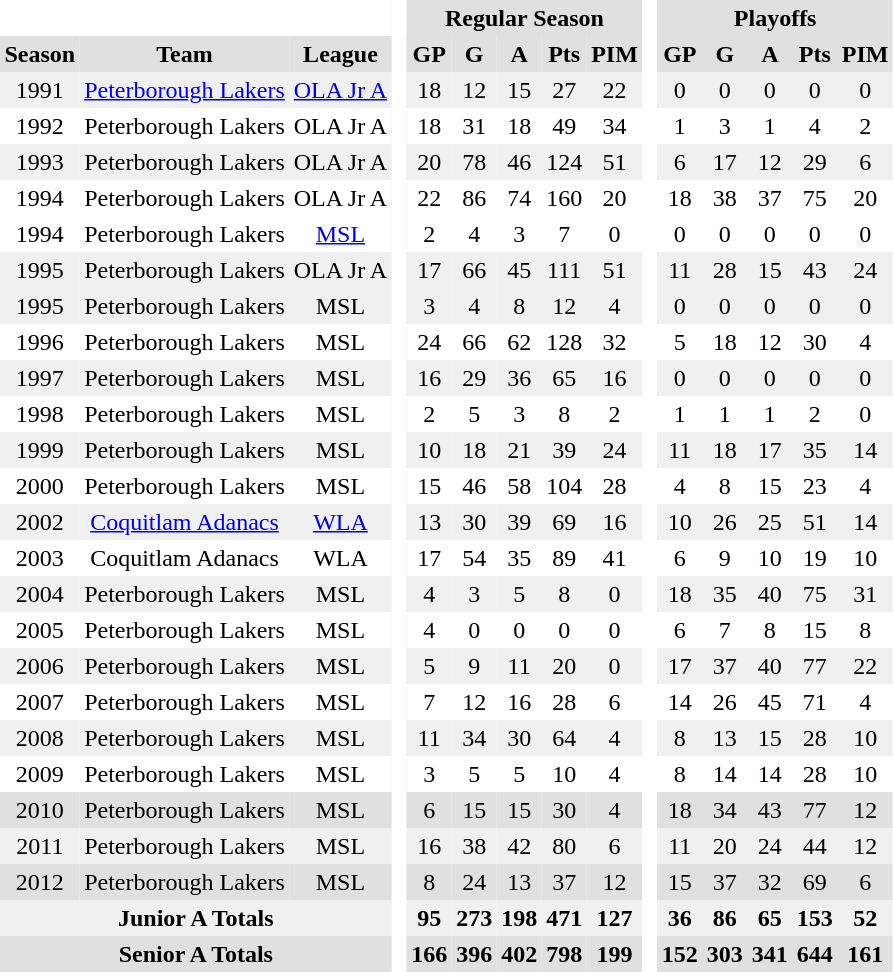<table BORDER="0" CELLPADDING="3" CELLSPACING="0">
<tr ALIGN="center" bgcolor="#e0e0e0">
<th colspan="3" bgcolor="#ffffff"> </th>
<th rowspan="99" bgcolor="#ffffff"> </th>
<th colspan="5">Regular Season</th>
<th rowspan="99" bgcolor="#ffffff"> </th>
<th colspan="5">Playoffs</th>
</tr>
<tr ALIGN="center" bgcolor="#e0e0e0">
<th>Season</th>
<th>Team</th>
<th>League</th>
<th>GP</th>
<th>G</th>
<th>A</th>
<th>Pts</th>
<th>PIM</th>
<th>GP</th>
<th>G</th>
<th>A</th>
<th>Pts</th>
<th>PIM</th>
</tr>
<tr ALIGN="center" bgcolor="#f0f0f0">
<td>1991</td>
<td><a href='#'>Peterborough Lakers</a></td>
<td><a href='#'>OLA Jr A</a></td>
<td>18</td>
<td>12</td>
<td>15</td>
<td>27</td>
<td>22</td>
<td>0</td>
<td>0</td>
<td>0</td>
<td>0</td>
<td>0</td>
</tr>
<tr ALIGN="center">
<td>1992</td>
<td>Peterborough Lakers</td>
<td>OLA Jr A</td>
<td>18</td>
<td>31</td>
<td>18</td>
<td>49</td>
<td>34</td>
<td>1</td>
<td>3</td>
<td>1</td>
<td>4</td>
<td>2</td>
</tr>
<tr ALIGN="center" bgcolor="#f0f0f0">
<td>1993</td>
<td>Peterborough Lakers</td>
<td>OLA Jr A</td>
<td>20</td>
<td>78</td>
<td>46</td>
<td>124</td>
<td>51</td>
<td>6</td>
<td>17</td>
<td>12</td>
<td>29</td>
<td>6</td>
</tr>
<tr ALIGN="center">
<td>1994</td>
<td>Peterborough Lakers</td>
<td>OLA Jr A</td>
<td>22</td>
<td>86</td>
<td>74</td>
<td>160</td>
<td>20</td>
<td>18</td>
<td>38</td>
<td>37</td>
<td>75</td>
<td>20</td>
</tr>
<tr ALIGN="center">
<td>1994</td>
<td>Peterborough Lakers</td>
<td><a href='#'>MSL</a></td>
<td>2</td>
<td>4</td>
<td>3</td>
<td>7</td>
<td>0</td>
<td>0</td>
<td>0</td>
<td>0</td>
<td>0</td>
<td>0</td>
</tr>
<tr ALIGN="center" bgcolor="#f0f0f0">
<td>1995</td>
<td>Peterborough Lakers</td>
<td>OLA Jr A</td>
<td>17</td>
<td>66</td>
<td>45</td>
<td>111</td>
<td>51</td>
<td>11</td>
<td>28</td>
<td>15</td>
<td>43</td>
<td>24</td>
</tr>
<tr ALIGN="center" bgcolor="#f0f0f0">
<td>1995</td>
<td>Peterborough Lakers</td>
<td>MSL</td>
<td>3</td>
<td>4</td>
<td>8</td>
<td>12</td>
<td>4</td>
<td>0</td>
<td>0</td>
<td>0</td>
<td>0</td>
<td>0</td>
</tr>
<tr ALIGN="center">
<td>1996</td>
<td>Peterborough Lakers</td>
<td>MSL</td>
<td>24</td>
<td>66</td>
<td>62</td>
<td>128</td>
<td>32</td>
<td>5</td>
<td>18</td>
<td>12</td>
<td>30</td>
<td>4</td>
</tr>
<tr ALIGN="center" bgcolor="#f0f0f0">
<td>1997</td>
<td>Peterborough Lakers</td>
<td>MSL</td>
<td>16</td>
<td>29</td>
<td>36</td>
<td>65</td>
<td>16</td>
<td>0</td>
<td>0</td>
<td>0</td>
<td>0</td>
<td>0</td>
</tr>
<tr ALIGN="center">
<td>1998</td>
<td>Peterborough Lakers</td>
<td>MSL</td>
<td>2</td>
<td>5</td>
<td>3</td>
<td>8</td>
<td>2</td>
<td>1</td>
<td>1</td>
<td>1</td>
<td>2</td>
<td>0</td>
</tr>
<tr ALIGN="center" bgcolor="#f0f0f0">
<td>1999</td>
<td>Peterborough Lakers</td>
<td>MSL</td>
<td>10</td>
<td>18</td>
<td>21</td>
<td>39</td>
<td>24</td>
<td>11</td>
<td>18</td>
<td>17</td>
<td>35</td>
<td>14</td>
</tr>
<tr ALIGN="center">
<td>2000</td>
<td>Peterborough Lakers</td>
<td>MSL</td>
<td>15</td>
<td>46</td>
<td>58</td>
<td>104</td>
<td>28</td>
<td>4</td>
<td>8</td>
<td>15</td>
<td>23</td>
<td>4</td>
</tr>
<tr ALIGN="center" bgcolor="#f0f0f0">
<td>2002</td>
<td><a href='#'>Coquitlam Adanacs</a></td>
<td><a href='#'>WLA</a></td>
<td>13</td>
<td>30</td>
<td>39</td>
<td>69</td>
<td>16</td>
<td>10</td>
<td>26</td>
<td>25</td>
<td>51</td>
<td>14</td>
</tr>
<tr ALIGN="center">
<td>2003</td>
<td>Coquitlam Adanacs</td>
<td>WLA</td>
<td>17</td>
<td>54</td>
<td>35</td>
<td>89</td>
<td>41</td>
<td>6</td>
<td>9</td>
<td>10</td>
<td>19</td>
<td>10</td>
</tr>
<tr ALIGN="center" bgcolor="#f0f0f0">
<td>2004</td>
<td>Peterborough Lakers</td>
<td>MSL</td>
<td>4</td>
<td>3</td>
<td>5</td>
<td>8</td>
<td>0</td>
<td>18</td>
<td>35</td>
<td>40</td>
<td>75</td>
<td>31</td>
</tr>
<tr ALIGN="center">
<td>2005</td>
<td>Peterborough Lakers</td>
<td>MSL</td>
<td>4</td>
<td>0</td>
<td>0</td>
<td>0</td>
<td>0</td>
<td>6</td>
<td>7</td>
<td>8</td>
<td>15</td>
<td>8</td>
</tr>
<tr ALIGN="center" bgcolor="#f0f0f0">
<td>2006</td>
<td>Peterborough Lakers</td>
<td>MSL</td>
<td>5</td>
<td>9</td>
<td>11</td>
<td>20</td>
<td>0</td>
<td>17</td>
<td>37</td>
<td>40</td>
<td>77</td>
<td>22</td>
</tr>
<tr ALIGN="center">
<td>2007</td>
<td>Peterborough Lakers</td>
<td>MSL</td>
<td>7</td>
<td>12</td>
<td>16</td>
<td>28</td>
<td>6</td>
<td>14</td>
<td>26</td>
<td>45</td>
<td>71</td>
<td>4</td>
</tr>
<tr ALIGN="center" bgcolor="#f0f0f0">
<td>2008</td>
<td>Peterborough Lakers</td>
<td>MSL</td>
<td>11</td>
<td>34</td>
<td>30</td>
<td>64</td>
<td>4</td>
<td>8</td>
<td>13</td>
<td>15</td>
<td>28</td>
<td>10</td>
</tr>
<tr ALIGN="center">
<td>2009</td>
<td>Peterborough Lakers</td>
<td>MSL</td>
<td>3</td>
<td>5</td>
<td>5</td>
<td>10</td>
<td>4</td>
<td>8</td>
<td>14</td>
<td>14</td>
<td>28</td>
<td>10</td>
</tr>
<tr ALIGN="center" bgcolor="#e0e0e0">
<td>2010</td>
<td>Peterborough Lakers</td>
<td>MSL</td>
<td>6</td>
<td>15</td>
<td>15</td>
<td>30</td>
<td>4</td>
<td>18</td>
<td>34</td>
<td>43</td>
<td>77</td>
<td>12</td>
</tr>
<tr ALIGN="center" bgcolor="#f0f0f0">
<td>2011</td>
<td>Peterborough Lakers</td>
<td>MSL</td>
<td>16</td>
<td>38</td>
<td>42</td>
<td>80</td>
<td>6</td>
<td>11</td>
<td>20</td>
<td>24</td>
<td>44</td>
<td>12</td>
</tr>
<tr ALIGN="center" bgcolor="#e0e0e0">
<td>2012</td>
<td>Peterborough Lakers</td>
<td>MSL</td>
<td>8</td>
<td>24</td>
<td>13</td>
<td>37</td>
<td>12</td>
<td>15</td>
<td>37</td>
<td>32</td>
<td>69</td>
<td>6</td>
</tr>
<tr ALIGN="center" bgcolor="#f0f0f0">
<th colspan="3">Junior A Totals</th>
<th>95</th>
<th>273</th>
<th>198</th>
<th>471</th>
<th>127</th>
<th>36</th>
<th>86</th>
<th>65</th>
<th>153</th>
<th>52</th>
</tr>
<tr ALIGN="center" bgcolor="#e0e0e0">
<th colspan="3">Senior A Totals</th>
<th>166</th>
<th>396</th>
<th>402</th>
<th>798</th>
<th>199</th>
<th>152</th>
<th>303</th>
<th>341</th>
<th>644</th>
<th>161</th>
</tr>
</table>
